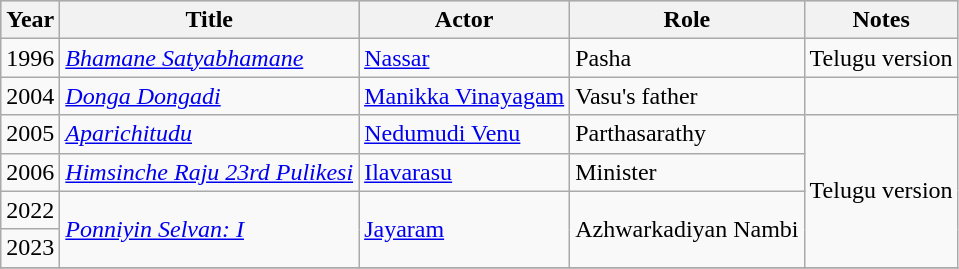<table class="wikitable sortable">
<tr style="background:#ccc; text-align:center;">
<th>Year</th>
<th>Title</th>
<th>Actor</th>
<th>Role</th>
<th>Notes</th>
</tr>
<tr>
<td>1996</td>
<td><em><a href='#'>Bhamane Satyabhamane</a></em></td>
<td><a href='#'>Nassar</a></td>
<td>Pasha</td>
<td>Telugu version</td>
</tr>
<tr>
<td>2004</td>
<td><em><a href='#'>Donga Dongadi</a></em></td>
<td><a href='#'>Manikka Vinayagam</a></td>
<td>Vasu's father</td>
<td></td>
</tr>
<tr>
<td>2005</td>
<td><em><a href='#'>Aparichitudu</a></em></td>
<td><a href='#'>Nedumudi Venu</a></td>
<td>Parthasarathy</td>
<td rowspan="4">Telugu version</td>
</tr>
<tr>
<td>2006</td>
<td><em><a href='#'>Himsinche Raju 23rd Pulikesi</a></em></td>
<td><a href='#'>Ilavarasu</a></td>
<td>Minister</td>
</tr>
<tr>
<td>2022</td>
<td rowspan="2"><em><a href='#'>Ponniyin Selvan: I</a></em></td>
<td rowspan="2"><a href='#'>Jayaram</a></td>
<td rowspan="2">Azhwarkadiyan Nambi</td>
</tr>
<tr>
<td>2023</td>
</tr>
<tr>
</tr>
</table>
